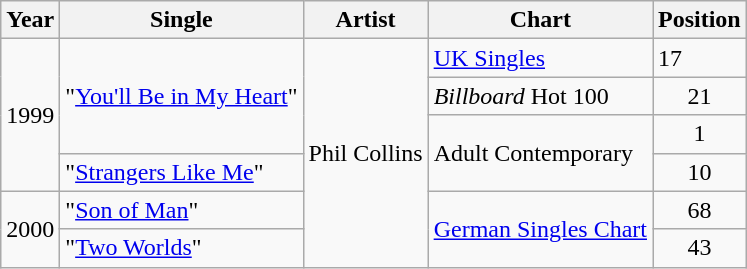<table class="wikitable">
<tr>
<th>Year</th>
<th>Single</th>
<th>Artist</th>
<th>Chart</th>
<th>Position</th>
</tr>
<tr>
<td rowspan="4">1999</td>
<td rowspan="3">"<a href='#'>You'll Be in My Heart</a>"</td>
<td rowspan="6">Phil Collins</td>
<td><a href='#'>UK Singles</a></td>
<td>17</td>
</tr>
<tr>
<td><em>Billboard</em> Hot 100</td>
<td style="text-align:center;">21</td>
</tr>
<tr>
<td rowspan="2">Adult Contemporary</td>
<td style="text-align:center;">1</td>
</tr>
<tr>
<td>"<a href='#'>Strangers Like Me</a>"</td>
<td style="text-align:center;">10</td>
</tr>
<tr>
<td rowspan="2">2000</td>
<td>"<a href='#'>Son of Man</a>"</td>
<td rowspan="2"><a href='#'>German Singles Chart</a></td>
<td style="text-align:center;">68</td>
</tr>
<tr>
<td>"<a href='#'>Two Worlds</a>"</td>
<td style="text-align:center;">43</td>
</tr>
</table>
